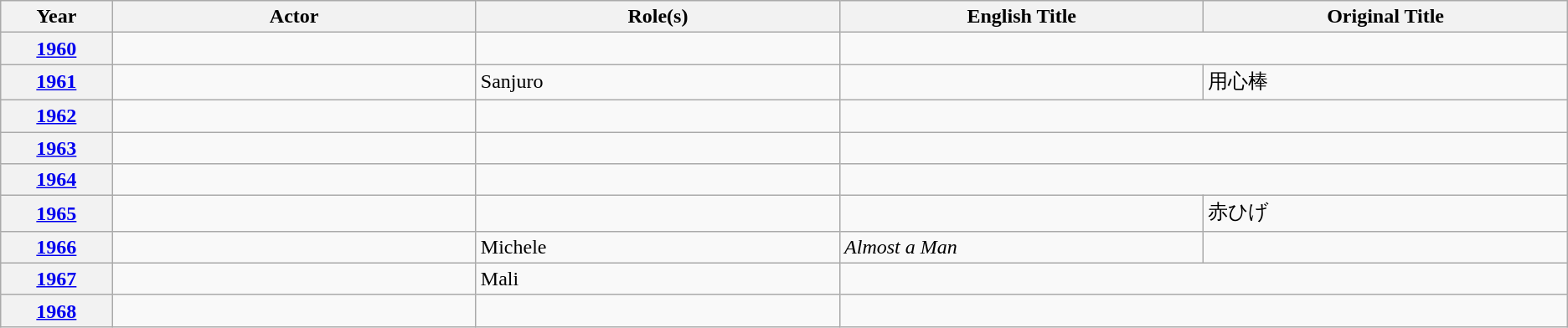<table class="wikitable unsortable">
<tr>
<th scope="col" style="width:3%;">Year</th>
<th scope="col" style="width:10%;">Actor</th>
<th scope="col" style="width:10%;">Role(s)</th>
<th scope="col" style="width:10%;">English Title</th>
<th scope="col" style="width:10%;">Original Title</th>
</tr>
<tr>
<th style="text-align:center;"><a href='#'>1960</a></th>
<td> </td>
<td></td>
<td colspan="2"></td>
</tr>
<tr>
<th style="text-align:center;"><a href='#'>1961</a></th>
<td> </td>
<td>Sanjuro</td>
<td></td>
<td>用心棒</td>
</tr>
<tr>
<th style="text-align:center;"><a href='#'>1962</a></th>
<td> </td>
<td></td>
<td colspan="2"></td>
</tr>
<tr>
<th style="text-align:center;"><a href='#'>1963</a></th>
<td> </td>
<td></td>
<td colspan="2"></td>
</tr>
<tr>
<th style="text-align:center;"><a href='#'>1964</a></th>
<td> </td>
<td></td>
<td colspan="2"></td>
</tr>
<tr>
<th style="text-align:center;"><a href='#'>1965</a></th>
<td> </td>
<td></td>
<td></td>
<td>赤ひげ</td>
</tr>
<tr>
<th style="text-align:center;"><a href='#'>1966</a></th>
<td> </td>
<td>Michele</td>
<td colspan="1"><em>Almost a Man</em></td>
<td colspan="1"></td>
</tr>
<tr>
<th style="text-align:center;"><a href='#'>1967</a></th>
<td> </td>
<td>Mali</td>
<td colspan="2"></td>
</tr>
<tr>
<th style="text-align:center;"><a href='#'>1968</a></th>
<td> </td>
<td></td>
<td colspan="2"></td>
</tr>
</table>
